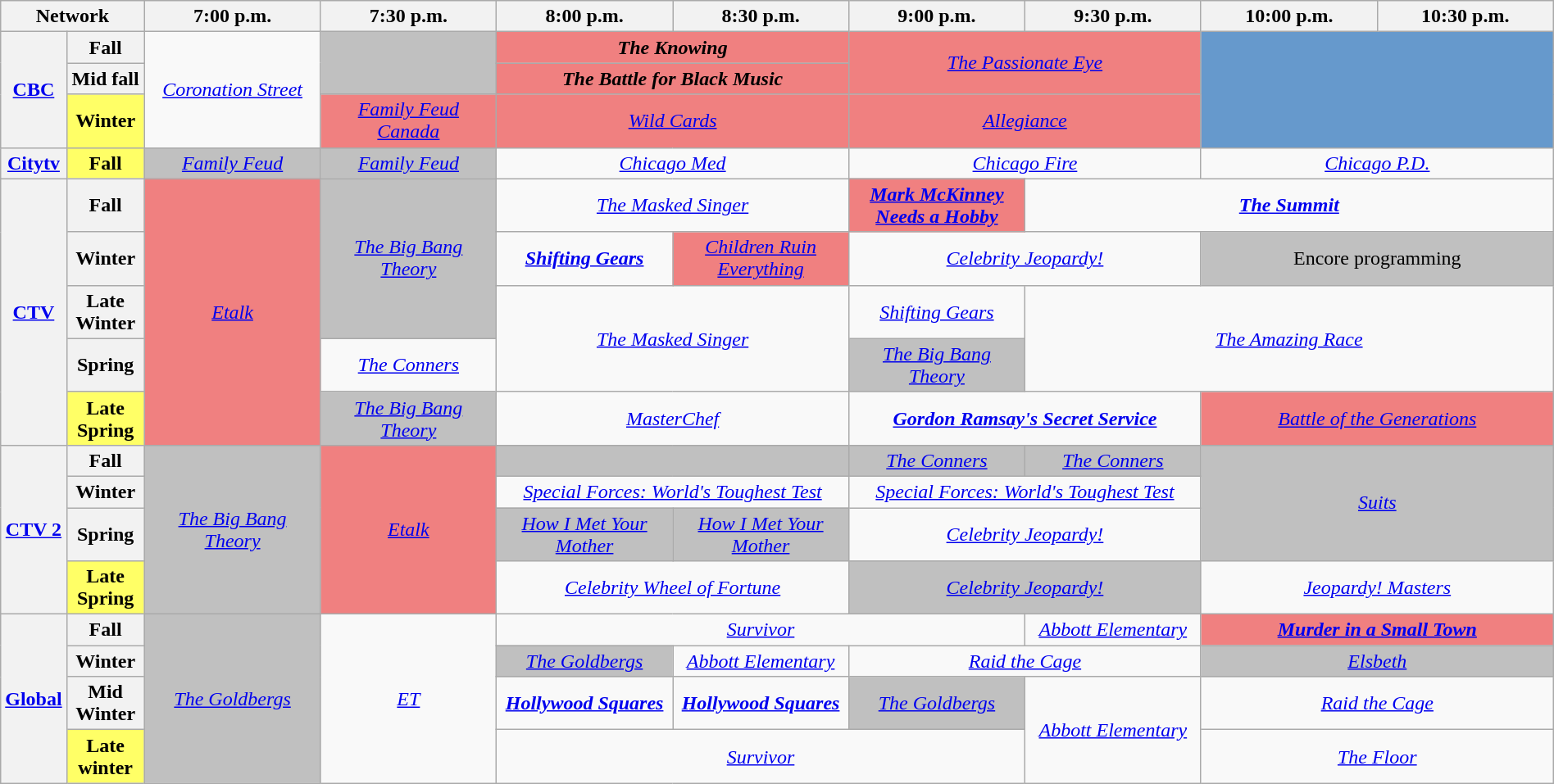<table class=wikitable style=width:100%;margin-right:0;text-align:center>
<tr>
<th style=width:8% colspan=2>Network</th>
<th style=width:11.5%>7:00 p.m.</th>
<th style=width:11.5%>7:30 p.m.</th>
<th style=width:11.5%>8:00 p.m.</th>
<th style=width:11.5%>8:30 p.m.</th>
<th style=width:11.5%>9:00 p.m.</th>
<th style=width:11.5%>9:30 p.m.</th>
<th style=width:11.5%>10:00 p.m.</th>
<th style=width:11.5%>10:30 p.m.</th>
</tr>
<tr>
<th rowspan=3><a href='#'>CBC</a></th>
<th>Fall</th>
<td rowspan=3><em><a href='#'>Coronation Street</a></em></td>
<td rowspan=2 style=background:#C0C0C0> </td>
<td style=background:#F08080 colspan=2><strong><em>The Knowing</em></strong> </td>
<td style=background:#F08080 colspan=2 rowspan=2><em><a href='#'>The Passionate Eye</a></em> </td>
<td colspan=2 style=background:#6699CC rowspan=3></td>
</tr>
<tr>
<th>Mid fall</th>
<td style=background:#F08080 colspan=2><strong><em>The Battle for Black Music</em></strong> </td>
</tr>
<tr>
<th style=background:#FFFF66>Winter</th>
<td style=background:#F08080><em><a href='#'>Family Feud Canada</a></em> </td>
<td style=background:#F08080 colspan=2><em><a href='#'>Wild Cards</a></em> </td>
<td style=background:#F08080 colspan=2><em><a href='#'>Allegiance</a></em> </td>
</tr>
<tr>
<th><a href='#'>Citytv</a></th>
<th style=background:#FFFF66>Fall</th>
<td style=background:#C0C0C0><em><a href='#'>Family Feud</a></em> </td>
<td style=background:#C0C0C0><em><a href='#'>Family Feud</a></em> </td>
<td colspan=2><em><a href='#'>Chicago Med</a></em> </td>
<td colspan=2><em><a href='#'>Chicago Fire</a></em> </td>
<td colspan=2><em><a href='#'>Chicago P.D.</a></em> </td>
</tr>
<tr>
<th rowspan=5><a href='#'>CTV</a></th>
<th>Fall</th>
<td style=background:#F08080 rowspan=5><em><a href='#'>Etalk</a></em></td>
<td style=background:#C0C0C0 rowspan=3><em><a href='#'>The Big Bang Theory</a></em> </td>
<td colspan=2><em><a href='#'>The Masked Singer</a></em> </td>
<td style=background:#F08080><strong><em><a href='#'>Mark McKinney Needs a Hobby</a></em></strong> </td>
<td colspan=3><strong><em><a href='#'>The Summit</a></em></strong> </td>
</tr>
<tr>
<th>Winter</th>
<td><strong><em><a href='#'>Shifting Gears</a></em></strong> </td>
<td style=background:#F08080><em><a href='#'>Children Ruin Everything</a></em> </td>
<td colspan=2><em><a href='#'>Celebrity Jeopardy!</a></em> </td>
<td style=background:#C0C0C0 colspan=2>Encore programming</td>
</tr>
<tr>
<th>Late Winter</th>
<td colspan=2 rowspan=2><em><a href='#'>The Masked Singer</a></em> </td>
<td><em><a href='#'>Shifting Gears</a></em></td>
<td colspan=3 rowspan=2><em><a href='#'>The Amazing Race</a></em> </td>
</tr>
<tr>
<th>Spring</th>
<td><em><a href='#'>The Conners</a></em> </td>
<td style=background:#C0C0C0><em><a href='#'>The Big Bang Theory</a></em> </td>
</tr>
<tr>
<th style=background:#FFFF66>Late Spring</th>
<td style=background:#C0C0C0><em><a href='#'>The Big Bang Theory</a></em> </td>
<td colspan=2><em><a href='#'>MasterChef</a></em> </td>
<td colspan=2><strong><em><a href='#'>Gordon Ramsay's Secret Service</a></em></strong> </td>
<td style=background:#F08080 colspan=2><em><a href='#'>Battle of the Generations</a></em> </td>
</tr>
<tr>
<th rowspan=4><a href='#'>CTV 2</a></th>
<th>Fall</th>
<td style=background:#C0C0C0 rowspan=4><em><a href='#'>The Big Bang Theory</a></em> </td>
<td style=background:#F08080 rowspan=4><em><a href='#'>Etalk</a></em></td>
<td style=background:#C0C0C0 colspan=2> </td>
<td style=background:#C0C0C0><em><a href='#'>The Conners</a></em> </td>
<td style=background:#C0C0C0><em><a href='#'>The Conners</a></em> </td>
<td style=background:#C0C0C0 colspan=2 rowspan=3><em><a href='#'>Suits</a></em> </td>
</tr>
<tr>
<th>Winter</th>
<td colspan=2><em><a href='#'>Special Forces: World's Toughest Test</a></em> </td>
<td colspan=2><em><a href='#'>Special Forces: World's Toughest Test</a></em> </td>
</tr>
<tr>
<th>Spring</th>
<td style=background:#C0C0C0><em><a href='#'>How I Met Your Mother</a></em> </td>
<td style=background:#C0C0C0><em><a href='#'>How I Met Your Mother</a></em> </td>
<td colspan=2><em><a href='#'>Celebrity Jeopardy!</a></em></td>
</tr>
<tr>
<th style=background:#FFFF66>Late Spring</th>
<td colspan=2><em><a href='#'>Celebrity Wheel of Fortune</a></em> </td>
<td colspan=2 style=background:#C0C0C0><em><a href='#'>Celebrity Jeopardy!</a></em> </td>
<td colspan=2><em><a href='#'>Jeopardy! Masters</a></em> </td>
</tr>
<tr>
<th rowspan=4><a href='#'>Global</a></th>
<th>Fall</th>
<td style=background:#C0C0C0 rowspan=4><em><a href='#'>The Goldbergs</a></em> </td>
<td rowspan=4><em><a href='#'>ET</a></em></td>
<td colspan=3><a href='#'><em>Survivor</em></a> </td>
<td><em><a href='#'>Abbott Elementary</a></em> </td>
<td colspan=2 style=background:#F08080><strong><em><a href='#'>Murder in a Small Town</a></em></strong> </td>
</tr>
<tr>
<th>Winter</th>
<td style=background:#C0C0C0><em><a href='#'>The Goldbergs</a></em> </td>
<td><em><a href='#'>Abbott Elementary</a></em></td>
<td colspan=2><em><a href='#'>Raid the Cage</a></em></td>
<td colspan=2 style=background:#C0C0C0><em><a href='#'>Elsbeth</a></em> </td>
</tr>
<tr>
<th>Mid Winter</th>
<td><strong><em><a href='#'>Hollywood Squares</a></em></strong></td>
<td><strong><em><a href='#'>Hollywood Squares</a></em></strong></td>
<td style=background:#C0C0C0><em><a href='#'>The Goldbergs</a></em> </td>
<td rowspan="2"><em><a href='#'>Abbott Elementary</a></em></td>
<td colspan=2><em><a href='#'>Raid the Cage</a></em></td>
</tr>
<tr>
<th style=background:#FFFF66>Late winter</th>
<td colspan=3><a href='#'><em>Survivor</em></a></td>
<td colspan=2><em><a href='#'>The Floor</a></em></td>
</tr>
</table>
